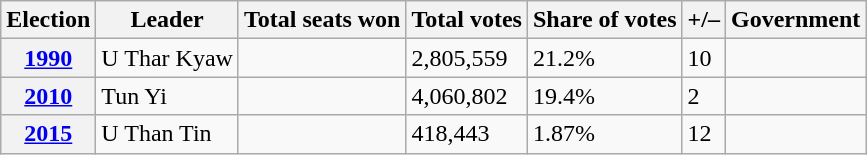<table class="wikitable">
<tr>
<th>Election</th>
<th>Leader</th>
<th>Total seats won</th>
<th>Total votes</th>
<th>Share of votes</th>
<th>+/–</th>
<th>Government</th>
</tr>
<tr>
<th><a href='#'>1990</a></th>
<td>U Thar Kyaw</td>
<td></td>
<td>2,805,559</td>
<td>21.2%</td>
<td> 10</td>
<td></td>
</tr>
<tr>
<th><a href='#'>2010</a></th>
<td>Tun Yi</td>
<td></td>
<td>4,060,802</td>
<td>19.4%</td>
<td> 2</td>
<td></td>
</tr>
<tr>
<th><a href='#'>2015</a></th>
<td>U Than Tin</td>
<td></td>
<td>418,443</td>
<td>1.87%</td>
<td> 12</td>
<td></td>
</tr>
</table>
